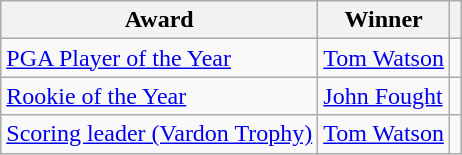<table class="wikitable">
<tr>
<th>Award</th>
<th>Winner</th>
<th></th>
</tr>
<tr>
<td><a href='#'>PGA Player of the Year</a></td>
<td> <a href='#'>Tom Watson</a></td>
<td></td>
</tr>
<tr>
<td><a href='#'>Rookie of the Year</a></td>
<td> <a href='#'>John Fought</a></td>
<td></td>
</tr>
<tr>
<td><a href='#'>Scoring leader (Vardon Trophy)</a></td>
<td> <a href='#'>Tom Watson</a></td>
<td></td>
</tr>
</table>
